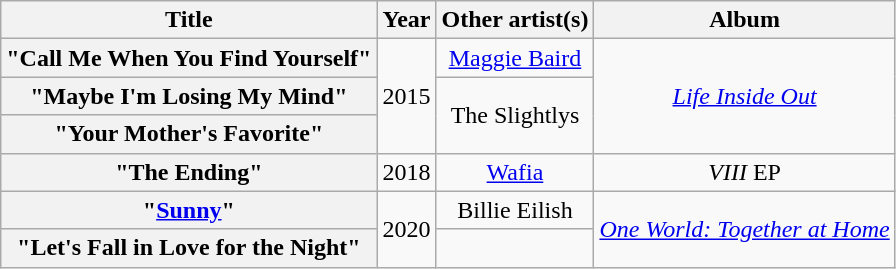<table class="wikitable plainrowheaders" style="text-align:center;">
<tr>
<th scope="col">Title</th>
<th scope="col">Year</th>
<th scope="col">Other artist(s)</th>
<th scope="col">Album</th>
</tr>
<tr>
<th scope="row">"Call Me When You Find Yourself"</th>
<td rowspan="3">2015</td>
<td><a href='#'>Maggie Baird</a></td>
<td rowspan="3"><em><a href='#'>Life Inside Out</a></em></td>
</tr>
<tr>
<th scope="row">"Maybe I'm Losing My Mind"</th>
<td rowspan="2">The Slightlys</td>
</tr>
<tr>
<th scope="row">"Your Mother's Favorite"</th>
</tr>
<tr>
<th scope="row">"The Ending"</th>
<td>2018</td>
<td><a href='#'>Wafia</a></td>
<td><em>VIII</em> EP</td>
</tr>
<tr>
<th scope="row">"<a href='#'>Sunny</a>"</th>
<td rowspan="2">2020</td>
<td>Billie Eilish</td>
<td rowspan="2"><em><a href='#'>One World: Together at Home</a></em></td>
</tr>
<tr>
<th scope="row">"Let's Fall in Love for the Night"</th>
<td></td>
</tr>
</table>
